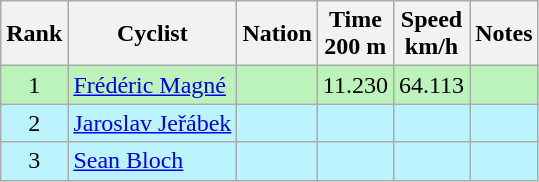<table class="wikitable sortable" style="text-align:center">
<tr>
<th>Rank</th>
<th>Cyclist</th>
<th>Nation</th>
<th>Time<br>200 m</th>
<th>Speed<br>km/h</th>
<th>Notes</th>
</tr>
<tr bgcolor=bbf3bb>
<td>1</td>
<td align=left><a href='#'>Frédéric Magné</a></td>
<td align=left></td>
<td>11.230</td>
<td>64.113</td>
<td></td>
</tr>
<tr bgcolor=bbf3ff>
<td>2</td>
<td align=left><a href='#'>Jaroslav Jeřábek</a></td>
<td align=left></td>
<td></td>
<td></td>
<td></td>
</tr>
<tr bgcolor=bbf3ff>
<td>3</td>
<td align=left><a href='#'>Sean Bloch</a></td>
<td align=left></td>
<td></td>
<td></td>
<td></td>
</tr>
</table>
